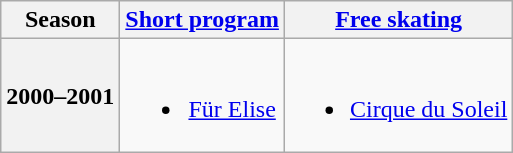<table class="wikitable" style="text-align:center">
<tr>
<th>Season</th>
<th><a href='#'>Short program</a></th>
<th><a href='#'>Free skating</a></th>
</tr>
<tr>
<th>2000–2001 <br></th>
<td><br><ul><li><a href='#'>Für Elise</a> <br></li></ul></td>
<td><br><ul><li><a href='#'>Cirque du Soleil</a> <br></li></ul></td>
</tr>
</table>
